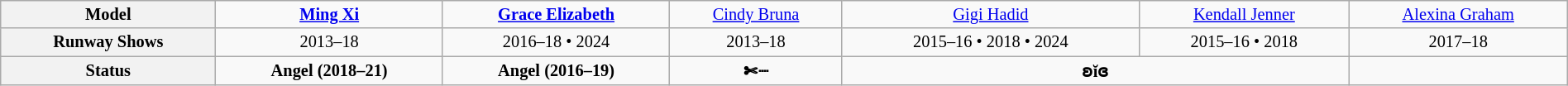<table class="wikitable" style="font-size:85%; width:100%;" align="center">
<tr>
<th scope="row">Model</th>
<td align="center"> <strong><a href='#'>Ming Xi</a></strong></td>
<td align="center"><u></u> <strong><a href='#'>Grace Elizabeth</a></strong></td>
<td align="center"> <a href='#'>Cindy Bruna</a></td>
<td align="center"> <a href='#'>Gigi Hadid</a></td>
<td align="center"> <a href='#'>Kendall Jenner</a></td>
<td align="center"><em></em> <a href='#'>Alexina Graham</a></td>
</tr>
<tr>
<th scope="row">Runway Shows</th>
<td align="center">2013–18</td>
<td align="center">2016–18 • 2024</td>
<td align="center">2013–18</td>
<td align="center">2015–16 • 2018 • 2024</td>
<td align="center">2015–16 • 2018</td>
<td align="center">2017–18</td>
</tr>
<tr>
<th>Status</th>
<td align="center"><strong> Angel (2018–21)</strong></td>
<td align="center"><strong> Angel (2016–19)</strong></td>
<td align="center"><strong>✄┈</strong></td>
<td colspan="2" align="center"><strong>ʚĭɞ</strong></td>
<td align="center"></td>
</tr>
</table>
